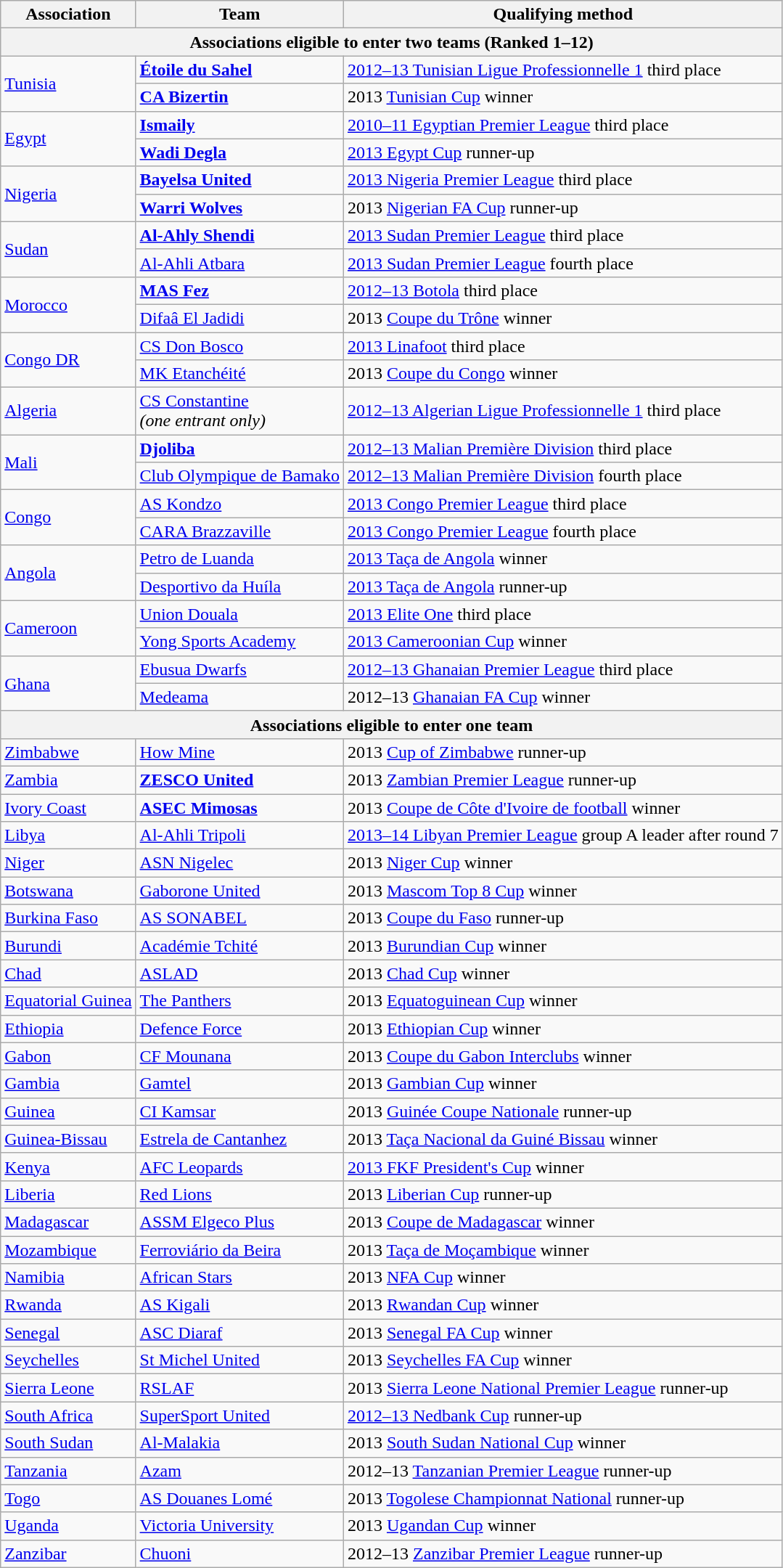<table class="wikitable">
<tr>
<th>Association</th>
<th>Team</th>
<th>Qualifying method</th>
</tr>
<tr>
<th colspan=3>Associations eligible to enter two teams (Ranked 1–12)</th>
</tr>
<tr>
<td rowspan=2> <a href='#'>Tunisia</a><br></td>
<td><strong><a href='#'>Étoile du Sahel</a></strong></td>
<td><a href='#'>2012–13 Tunisian Ligue Professionnelle 1</a> third place</td>
</tr>
<tr>
<td><strong><a href='#'>CA Bizertin</a></strong></td>
<td>2013 <a href='#'>Tunisian Cup</a> winner</td>
</tr>
<tr>
<td rowspan=2> <a href='#'>Egypt</a><br></td>
<td><strong><a href='#'>Ismaily</a></strong></td>
<td><a href='#'>2010–11 Egyptian Premier League</a> third place</td>
</tr>
<tr>
<td><strong><a href='#'>Wadi Degla</a></strong></td>
<td><a href='#'>2013 Egypt Cup</a> runner-up</td>
</tr>
<tr>
<td rowspan=2> <a href='#'>Nigeria</a><br></td>
<td><strong><a href='#'>Bayelsa United</a></strong></td>
<td><a href='#'>2013 Nigeria Premier League</a> third place</td>
</tr>
<tr>
<td><strong><a href='#'>Warri Wolves</a></strong></td>
<td>2013 <a href='#'>Nigerian FA Cup</a> runner-up</td>
</tr>
<tr>
<td rowspan=2> <a href='#'>Sudan</a><br></td>
<td><strong><a href='#'>Al-Ahly Shendi</a></strong></td>
<td><a href='#'>2013 Sudan Premier League</a> third place</td>
</tr>
<tr>
<td><a href='#'>Al-Ahli Atbara</a></td>
<td><a href='#'>2013 Sudan Premier League</a> fourth place</td>
</tr>
<tr>
<td rowspan=2> <a href='#'>Morocco</a><br></td>
<td><strong><a href='#'>MAS Fez</a></strong></td>
<td><a href='#'>2012–13 Botola</a> third place</td>
</tr>
<tr>
<td><a href='#'>Difaâ El Jadidi</a></td>
<td>2013 <a href='#'>Coupe du Trône</a> winner</td>
</tr>
<tr>
<td rowspan=2> <a href='#'>Congo DR</a><br></td>
<td><a href='#'>CS Don Bosco</a></td>
<td><a href='#'>2013 Linafoot</a> third place</td>
</tr>
<tr>
<td><a href='#'>MK Etanchéité</a></td>
<td>2013 <a href='#'>Coupe du Congo</a> winner</td>
</tr>
<tr>
<td> <a href='#'>Algeria</a><br></td>
<td><a href='#'>CS Constantine</a><br><em>(one entrant only)</em></td>
<td><a href='#'>2012–13 Algerian Ligue Professionnelle 1</a> third place</td>
</tr>
<tr>
<td rowspan=2> <a href='#'>Mali</a><br></td>
<td><strong><a href='#'>Djoliba</a></strong></td>
<td><a href='#'>2012–13 Malian Première Division</a> third place</td>
</tr>
<tr>
<td><a href='#'>Club Olympique de Bamako</a></td>
<td><a href='#'>2012–13 Malian Première Division</a> fourth place</td>
</tr>
<tr>
<td rowspan=2> <a href='#'>Congo</a><br></td>
<td><a href='#'>AS Kondzo</a></td>
<td><a href='#'>2013 Congo Premier League</a> third place</td>
</tr>
<tr>
<td><a href='#'>CARA Brazzaville</a></td>
<td><a href='#'>2013 Congo Premier League</a> fourth place</td>
</tr>
<tr>
<td rowspan=2> <a href='#'>Angola</a><br></td>
<td><a href='#'>Petro de Luanda</a></td>
<td><a href='#'>2013 Taça de Angola</a> winner</td>
</tr>
<tr>
<td><a href='#'>Desportivo da Huíla</a></td>
<td><a href='#'>2013 Taça de Angola</a> runner-up</td>
</tr>
<tr>
<td rowspan=2> <a href='#'>Cameroon</a><br></td>
<td><a href='#'>Union Douala</a></td>
<td><a href='#'>2013 Elite One</a> third place</td>
</tr>
<tr>
<td><a href='#'>Yong Sports Academy</a></td>
<td><a href='#'>2013 Cameroonian Cup</a> winner</td>
</tr>
<tr>
<td rowspan=2> <a href='#'>Ghana</a><br></td>
<td><a href='#'>Ebusua Dwarfs</a></td>
<td><a href='#'>2012–13 Ghanaian Premier League</a> third place</td>
</tr>
<tr>
<td><a href='#'>Medeama</a></td>
<td>2012–13 <a href='#'>Ghanaian FA Cup</a> winner</td>
</tr>
<tr>
<th colspan=3>Associations eligible to enter one team</th>
</tr>
<tr>
<td> <a href='#'>Zimbabwe</a><br></td>
<td><a href='#'>How Mine</a></td>
<td>2013 <a href='#'>Cup of Zimbabwe</a> runner-up</td>
</tr>
<tr>
<td> <a href='#'>Zambia</a><br></td>
<td><strong><a href='#'>ZESCO United</a></strong></td>
<td>2013 <a href='#'>Zambian Premier League</a> runner-up</td>
</tr>
<tr>
<td> <a href='#'>Ivory Coast</a><br></td>
<td><strong><a href='#'>ASEC Mimosas</a></strong></td>
<td>2013 <a href='#'>Coupe de Côte d'Ivoire de football</a> winner</td>
</tr>
<tr>
<td> <a href='#'>Libya</a><br></td>
<td><a href='#'>Al-Ahli Tripoli</a></td>
<td><a href='#'>2013–14 Libyan Premier League</a> group A leader after round 7</td>
</tr>
<tr>
<td> <a href='#'>Niger</a><br></td>
<td><a href='#'>ASN Nigelec</a></td>
<td>2013 <a href='#'>Niger Cup</a> winner</td>
</tr>
<tr>
<td> <a href='#'>Botswana</a></td>
<td><a href='#'>Gaborone United</a></td>
<td>2013 <a href='#'>Mascom Top 8 Cup</a> winner</td>
</tr>
<tr>
<td> <a href='#'>Burkina Faso</a></td>
<td><a href='#'>AS SONABEL</a></td>
<td>2013 <a href='#'>Coupe du Faso</a> runner-up</td>
</tr>
<tr>
<td> <a href='#'>Burundi</a></td>
<td><a href='#'>Académie Tchité</a></td>
<td>2013 <a href='#'>Burundian Cup</a> winner</td>
</tr>
<tr>
<td> <a href='#'>Chad</a></td>
<td><a href='#'>ASLAD</a></td>
<td>2013 <a href='#'>Chad Cup</a> winner</td>
</tr>
<tr>
<td> <a href='#'>Equatorial Guinea</a></td>
<td><a href='#'>The Panthers</a></td>
<td>2013 <a href='#'>Equatoguinean Cup</a> winner</td>
</tr>
<tr>
<td> <a href='#'>Ethiopia</a></td>
<td><a href='#'>Defence Force</a></td>
<td>2013 <a href='#'>Ethiopian Cup</a> winner</td>
</tr>
<tr>
<td> <a href='#'>Gabon</a></td>
<td><a href='#'>CF Mounana</a></td>
<td>2013 <a href='#'>Coupe du Gabon Interclubs</a> winner</td>
</tr>
<tr>
<td> <a href='#'>Gambia</a></td>
<td><a href='#'>Gamtel</a></td>
<td>2013 <a href='#'>Gambian Cup</a> winner</td>
</tr>
<tr>
<td> <a href='#'>Guinea</a></td>
<td><a href='#'>CI Kamsar</a></td>
<td>2013 <a href='#'>Guinée Coupe Nationale</a> runner-up</td>
</tr>
<tr>
<td> <a href='#'>Guinea-Bissau</a></td>
<td><a href='#'>Estrela de Cantanhez</a></td>
<td>2013 <a href='#'>Taça Nacional da Guiné Bissau</a> winner</td>
</tr>
<tr>
<td> <a href='#'>Kenya</a></td>
<td><a href='#'>AFC Leopards</a></td>
<td><a href='#'>2013 FKF President's Cup</a> winner</td>
</tr>
<tr>
<td> <a href='#'>Liberia</a></td>
<td><a href='#'>Red Lions</a></td>
<td>2013 <a href='#'>Liberian Cup</a> runner-up</td>
</tr>
<tr>
<td> <a href='#'>Madagascar</a></td>
<td><a href='#'>ASSM Elgeco Plus</a></td>
<td>2013 <a href='#'>Coupe de Madagascar</a> winner</td>
</tr>
<tr>
<td> <a href='#'>Mozambique</a></td>
<td><a href='#'>Ferroviário da Beira</a></td>
<td>2013 <a href='#'>Taça de Moçambique</a> winner</td>
</tr>
<tr>
<td> <a href='#'>Namibia</a></td>
<td><a href='#'>African Stars</a></td>
<td>2013 <a href='#'>NFA Cup</a> winner</td>
</tr>
<tr>
<td> <a href='#'>Rwanda</a></td>
<td><a href='#'>AS Kigali</a></td>
<td>2013 <a href='#'>Rwandan Cup</a> winner</td>
</tr>
<tr>
<td> <a href='#'>Senegal</a></td>
<td><a href='#'>ASC Diaraf</a></td>
<td>2013 <a href='#'>Senegal FA Cup</a> winner</td>
</tr>
<tr>
<td> <a href='#'>Seychelles</a></td>
<td><a href='#'>St Michel United</a></td>
<td>2013 <a href='#'>Seychelles FA Cup</a> winner</td>
</tr>
<tr>
<td> <a href='#'>Sierra Leone</a></td>
<td><a href='#'>RSLAF</a></td>
<td>2013 <a href='#'>Sierra Leone National Premier League</a> runner-up</td>
</tr>
<tr>
<td> <a href='#'>South Africa</a></td>
<td><a href='#'>SuperSport United</a></td>
<td><a href='#'>2012–13 Nedbank Cup</a> runner-up</td>
</tr>
<tr>
<td> <a href='#'>South Sudan</a></td>
<td><a href='#'>Al-Malakia</a></td>
<td>2013 <a href='#'>South Sudan National Cup</a> winner</td>
</tr>
<tr>
<td> <a href='#'>Tanzania</a></td>
<td><a href='#'>Azam</a></td>
<td>2012–13 <a href='#'>Tanzanian Premier League</a> runner-up</td>
</tr>
<tr>
<td> <a href='#'>Togo</a></td>
<td><a href='#'>AS Douanes Lomé</a></td>
<td>2013 <a href='#'>Togolese Championnat National</a> runner-up</td>
</tr>
<tr>
<td> <a href='#'>Uganda</a></td>
<td><a href='#'>Victoria University</a></td>
<td>2013 <a href='#'>Ugandan Cup</a> winner</td>
</tr>
<tr>
<td> <a href='#'>Zanzibar</a></td>
<td><a href='#'>Chuoni</a></td>
<td>2012–13 <a href='#'>Zanzibar Premier League</a> runner-up</td>
</tr>
</table>
